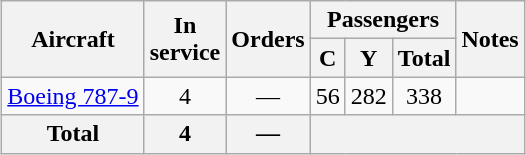<table class="wikitable" style="text-align:center; margin-left: auto; margin-right: auto; border: none;">
<tr>
<th rowspan=2>Aircraft</th>
<th rowspan=2>In<br>service</th>
<th rowspan=2>Orders</th>
<th colspan=3>Passengers</th>
<th rowspan=2>Notes</th>
</tr>
<tr>
<th><abbr>C</abbr></th>
<th><abbr>Y</abbr></th>
<th>Total</th>
</tr>
<tr>
<td><a href='#'>Boeing 787-9</a></td>
<td>4</td>
<td>—</td>
<td>56</td>
<td>282</td>
<td>338</td>
<td></td>
</tr>
<tr>
<th>Total</th>
<th>4</th>
<th>—</th>
<th colspan=4></th>
</tr>
</table>
